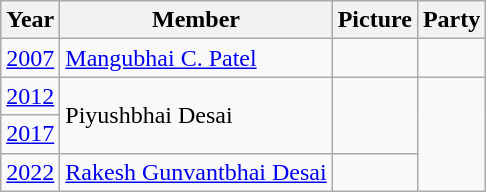<table class="wikitable sortable">
<tr>
<th>Year</th>
<th>Member</th>
<th>Picture</th>
<th colspan="2">Party</th>
</tr>
<tr>
<td><a href='#'>2007</a></td>
<td><a href='#'>Mangubhai C. Patel</a></td>
<td></td>
<td></td>
</tr>
<tr>
<td><a href='#'>2012</a></td>
<td rowspan="2">Piyushbhai Desai</td>
<td rowspan="2"></td>
</tr>
<tr>
<td><a href='#'>2017</a></td>
</tr>
<tr>
<td><a href='#'>2022</a></td>
<td><a href='#'>Rakesh Gunvantbhai Desai</a></td>
<td></td>
</tr>
</table>
